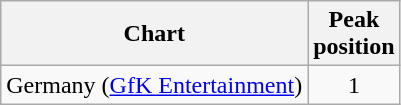<table class="wikitable">
<tr>
<th>Chart</th>
<th>Peak<br>position</th>
</tr>
<tr>
<td>Germany (<a href='#'>GfK Entertainment</a>) </td>
<td align="center">1</td>
</tr>
</table>
